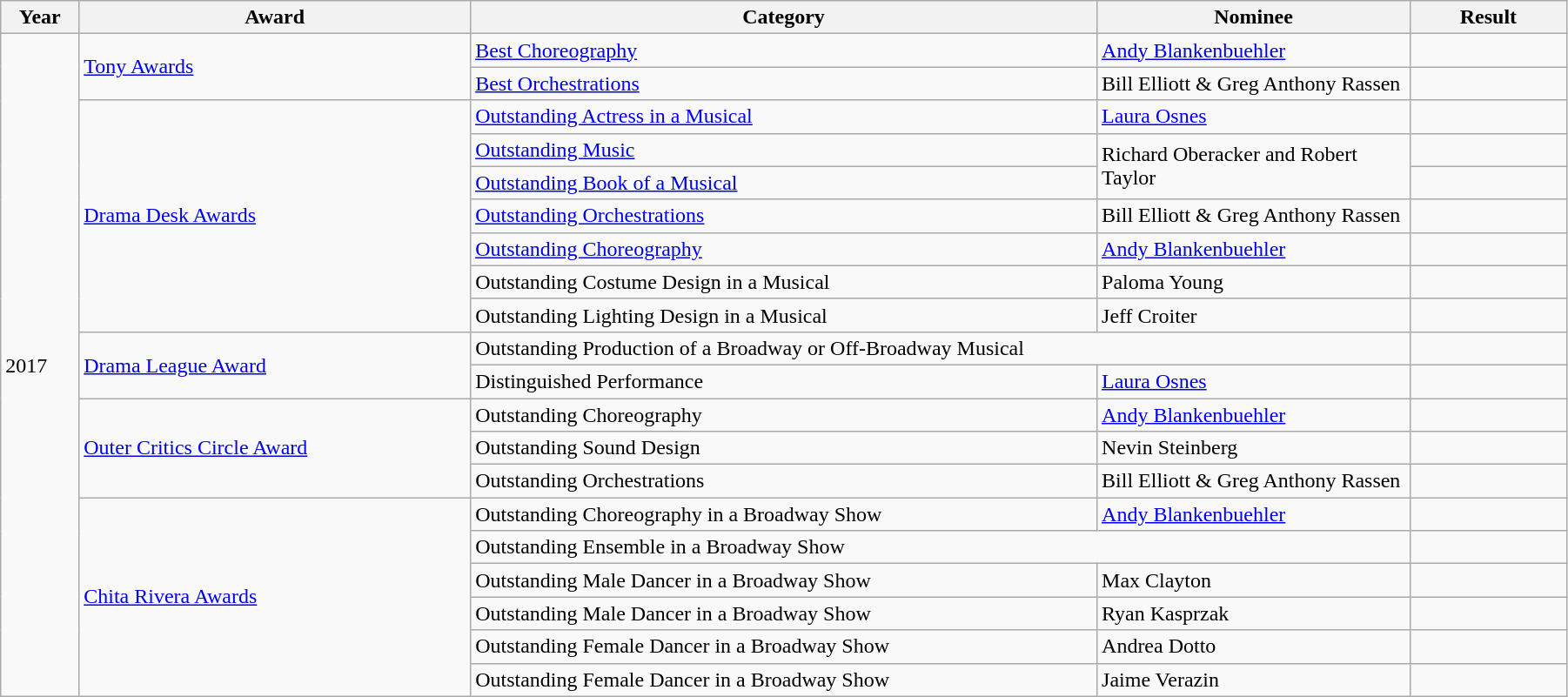<table class="wikitable" width="95%">
<tr>
<th width="5%">Year</th>
<th width="25%">Award</th>
<th width="40%">Category</th>
<th width="20%">Nominee</th>
<th width="10%">Result</th>
</tr>
<tr>
<td rowspan="20">2017</td>
<td rowspan="2"><a href='#'>Tony Awards</a></td>
<td><a href='#'>Best Choreography</a></td>
<td><a href='#'>Andy Blankenbuehler</a></td>
<td></td>
</tr>
<tr>
<td><a href='#'>Best Orchestrations</a></td>
<td>Bill Elliott & Greg Anthony Rassen</td>
<td></td>
</tr>
<tr>
<td rowspan="7"><a href='#'>Drama Desk Awards</a></td>
<td><a href='#'>Outstanding Actress in a Musical</a></td>
<td><a href='#'>Laura Osnes</a></td>
<td></td>
</tr>
<tr>
<td><a href='#'>Outstanding Music</a></td>
<td rowspan="2">Richard Oberacker and Robert Taylor</td>
<td></td>
</tr>
<tr>
<td><a href='#'>Outstanding Book of a Musical</a></td>
<td></td>
</tr>
<tr>
<td><a href='#'>Outstanding Orchestrations</a></td>
<td>Bill Elliott & Greg Anthony Rassen</td>
<td></td>
</tr>
<tr>
<td><a href='#'>Outstanding Choreography</a></td>
<td><a href='#'>Andy Blankenbuehler</a></td>
<td></td>
</tr>
<tr>
<td>Outstanding Costume Design in a Musical</td>
<td>Paloma Young</td>
<td></td>
</tr>
<tr>
<td>Outstanding Lighting Design in a Musical</td>
<td>Jeff Croiter</td>
<td></td>
</tr>
<tr>
<td rowspan="2"><a href='#'>Drama League Award</a></td>
<td colspan="2">Outstanding Production of a Broadway or Off-Broadway Musical</td>
<td></td>
</tr>
<tr>
<td>Distinguished Performance</td>
<td><a href='#'>Laura Osnes</a></td>
<td></td>
</tr>
<tr>
<td rowspan="3"><a href='#'>Outer Critics Circle Award</a></td>
<td>Outstanding Choreography</td>
<td><a href='#'>Andy Blankenbuehler</a></td>
<td></td>
</tr>
<tr>
<td>Outstanding Sound Design</td>
<td>Nevin Steinberg</td>
<td></td>
</tr>
<tr>
<td>Outstanding Orchestrations</td>
<td>Bill Elliott & Greg Anthony Rassen</td>
<td></td>
</tr>
<tr>
<td rowspan="6"><a href='#'>Chita Rivera Awards</a></td>
<td>Outstanding Choreography in a Broadway Show</td>
<td><a href='#'>Andy Blankenbuehler</a></td>
<td></td>
</tr>
<tr>
<td colspan="2">Outstanding Ensemble in a Broadway Show</td>
<td></td>
</tr>
<tr>
<td>Outstanding Male Dancer in a Broadway Show</td>
<td>Max Clayton</td>
<td></td>
</tr>
<tr>
<td>Outstanding Male Dancer in a Broadway Show</td>
<td>Ryan Kasprzak</td>
<td></td>
</tr>
<tr>
<td>Outstanding Female Dancer in a Broadway Show</td>
<td>Andrea Dotto</td>
<td></td>
</tr>
<tr>
<td>Outstanding Female Dancer in a Broadway Show</td>
<td>Jaime Verazin</td>
<td></td>
</tr>
</table>
